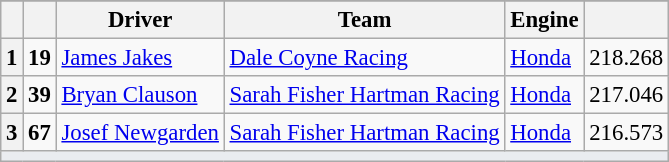<table class="wikitable" style="font-size:95%;">
<tr>
</tr>
<tr>
<th></th>
<th></th>
<th>Driver</th>
<th>Team</th>
<th>Engine</th>
<th></th>
</tr>
<tr>
<th>1</th>
<td style="text-align:center"><strong>19</strong></td>
<td> <a href='#'>James Jakes</a> <strong></strong></td>
<td><a href='#'>Dale Coyne Racing</a></td>
<td><a href='#'>Honda</a></td>
<td align=center>218.268</td>
</tr>
<tr>
<th>2</th>
<td style="text-align:center"><strong>39</strong></td>
<td> <a href='#'>Bryan Clauson</a> <strong></strong></td>
<td><a href='#'>Sarah Fisher Hartman Racing</a></td>
<td><a href='#'>Honda</a></td>
<td align=center>217.046</td>
</tr>
<tr>
<th>3</th>
<td style="text-align:center"><strong>67</strong></td>
<td> <a href='#'>Josef Newgarden</a> <strong></strong></td>
<td><a href='#'>Sarah Fisher Hartman Racing</a></td>
<td><a href='#'>Honda</a></td>
<td align=center>216.573</td>
</tr>
<tr>
<td style="background-color:#EAECF0;text-align:center" colspan="6"><strong> </strong></td>
</tr>
</table>
